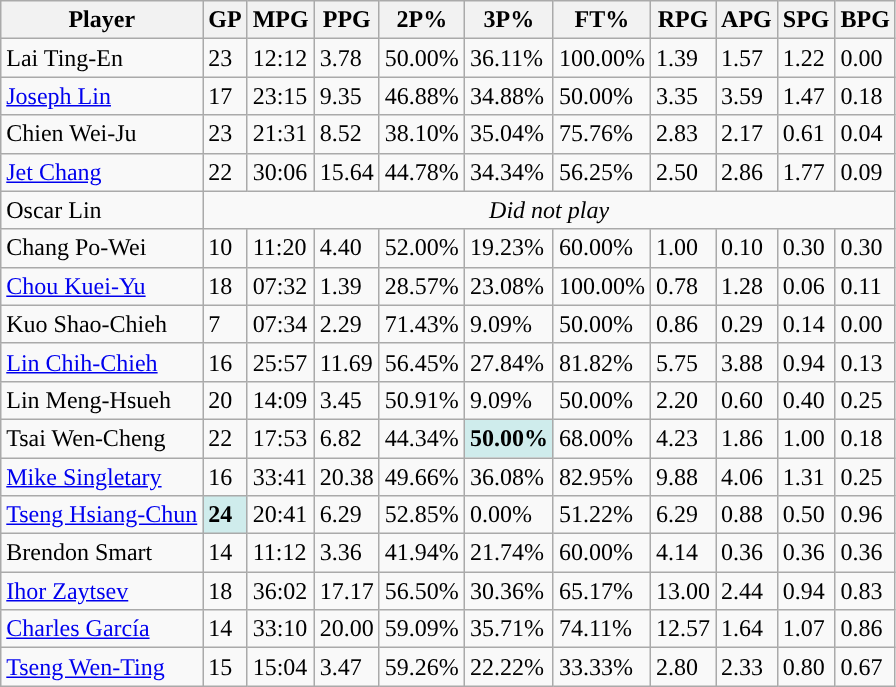<table class="wikitable">
<tr>
<th>Player</th>
<th>GP</th>
<th>MPG</th>
<th>PPG</th>
<th>2P%</th>
<th>3P%</th>
<th>FT%</th>
<th>RPG</th>
<th>APG</th>
<th>SPG</th>
<th>BPG</th>
</tr>
<tr>
<td>Lai Ting-En</td>
<td>23</td>
<td>12:12</td>
<td>3.78</td>
<td>50.00%</td>
<td>36.11%</td>
<td>100.00%</td>
<td>1.39</td>
<td>1.57</td>
<td>1.22</td>
<td>0.00</td>
</tr>
<tr>
<td><a href='#'>Joseph Lin</a></td>
<td>17</td>
<td>23:15</td>
<td>9.35</td>
<td>46.88%</td>
<td>34.88%</td>
<td>50.00%</td>
<td>3.35</td>
<td>3.59</td>
<td>1.47</td>
<td>0.18</td>
</tr>
<tr>
<td>Chien Wei-Ju</td>
<td>23</td>
<td>21:31</td>
<td>8.52</td>
<td>38.10%</td>
<td>35.04%</td>
<td>75.76%</td>
<td>2.83</td>
<td>2.17</td>
<td>0.61</td>
<td>0.04</td>
</tr>
<tr>
<td><a href='#'>Jet Chang</a></td>
<td>22</td>
<td>30:06</td>
<td>15.64</td>
<td>44.78%</td>
<td>34.34%</td>
<td>56.25%</td>
<td>2.50</td>
<td>2.86</td>
<td>1.77</td>
<td>0.09</td>
</tr>
<tr>
<td>Oscar Lin</td>
<td colspan=10 align=center><em>Did not play</em></td>
</tr>
<tr>
<td>Chang Po-Wei</td>
<td>10</td>
<td>11:20</td>
<td>4.40</td>
<td>52.00%</td>
<td>19.23%</td>
<td>60.00%</td>
<td>1.00</td>
<td>0.10</td>
<td>0.30</td>
<td>0.30</td>
</tr>
<tr>
<td><a href='#'>Chou Kuei-Yu</a></td>
<td>18</td>
<td>07:32</td>
<td>1.39</td>
<td>28.57%</td>
<td>23.08%</td>
<td>100.00%</td>
<td>0.78</td>
<td>1.28</td>
<td>0.06</td>
<td>0.11</td>
</tr>
<tr>
<td>Kuo Shao-Chieh</td>
<td>7</td>
<td>07:34</td>
<td>2.29</td>
<td>71.43%</td>
<td>9.09%</td>
<td>50.00%</td>
<td>0.86</td>
<td>0.29</td>
<td>0.14</td>
<td>0.00</td>
</tr>
<tr>
<td><a href='#'>Lin Chih-Chieh</a></td>
<td>16</td>
<td>25:57</td>
<td>11.69</td>
<td>56.45%</td>
<td>27.84%</td>
<td>81.82%</td>
<td>5.75</td>
<td>3.88</td>
<td>0.94</td>
<td>0.13</td>
</tr>
<tr>
<td>Lin Meng-Hsueh</td>
<td>20</td>
<td>14:09</td>
<td>3.45</td>
<td>50.91%</td>
<td>9.09%</td>
<td>50.00%</td>
<td>2.20</td>
<td>0.60</td>
<td>0.40</td>
<td>0.25</td>
</tr>
<tr>
<td>Tsai Wen-Cheng</td>
<td>22</td>
<td>17:53</td>
<td>6.82</td>
<td>44.34%</td>
<td style="background-color: #CFECEC"><strong>50.00%</strong></td>
<td>68.00%</td>
<td>4.23</td>
<td>1.86</td>
<td>1.00</td>
<td>0.18</td>
</tr>
<tr>
<td><a href='#'>Mike Singletary</a></td>
<td>16</td>
<td>33:41</td>
<td>20.38</td>
<td>49.66%</td>
<td>36.08%</td>
<td>82.95%</td>
<td>9.88</td>
<td>4.06</td>
<td>1.31</td>
<td>0.25</td>
</tr>
<tr>
<td><a href='#'>Tseng Hsiang-Chun</a></td>
<td style="background-color: #CFECEC"><strong>24</strong></td>
<td>20:41</td>
<td>6.29</td>
<td>52.85%</td>
<td>0.00%</td>
<td>51.22%</td>
<td>6.29</td>
<td>0.88</td>
<td>0.50</td>
<td>0.96</td>
</tr>
<tr>
<td>Brendon Smart</td>
<td>14</td>
<td>11:12</td>
<td>3.36</td>
<td>41.94%</td>
<td>21.74%</td>
<td>60.00%</td>
<td>4.14</td>
<td>0.36</td>
<td>0.36</td>
<td>0.36</td>
</tr>
<tr>
<td><a href='#'>Ihor Zaytsev</a></td>
<td>18</td>
<td>36:02</td>
<td>17.17</td>
<td>56.50%</td>
<td>30.36%</td>
<td>65.17%</td>
<td>13.00</td>
<td>2.44</td>
<td>0.94</td>
<td>0.83</td>
</tr>
<tr>
<td><a href='#'>Charles García</a></td>
<td>14</td>
<td>33:10</td>
<td>20.00</td>
<td>59.09%</td>
<td>35.71%</td>
<td>74.11%</td>
<td>12.57</td>
<td>1.64</td>
<td>1.07</td>
<td>0.86</td>
</tr>
<tr>
<td><a href='#'>Tseng Wen-Ting</a></td>
<td>15</td>
<td>15:04</td>
<td>3.47</td>
<td>59.26%</td>
<td>22.22%</td>
<td>33.33%</td>
<td>2.80</td>
<td>2.33</td>
<td>0.80</td>
<td>0.67</td>
</tr>
</table>
